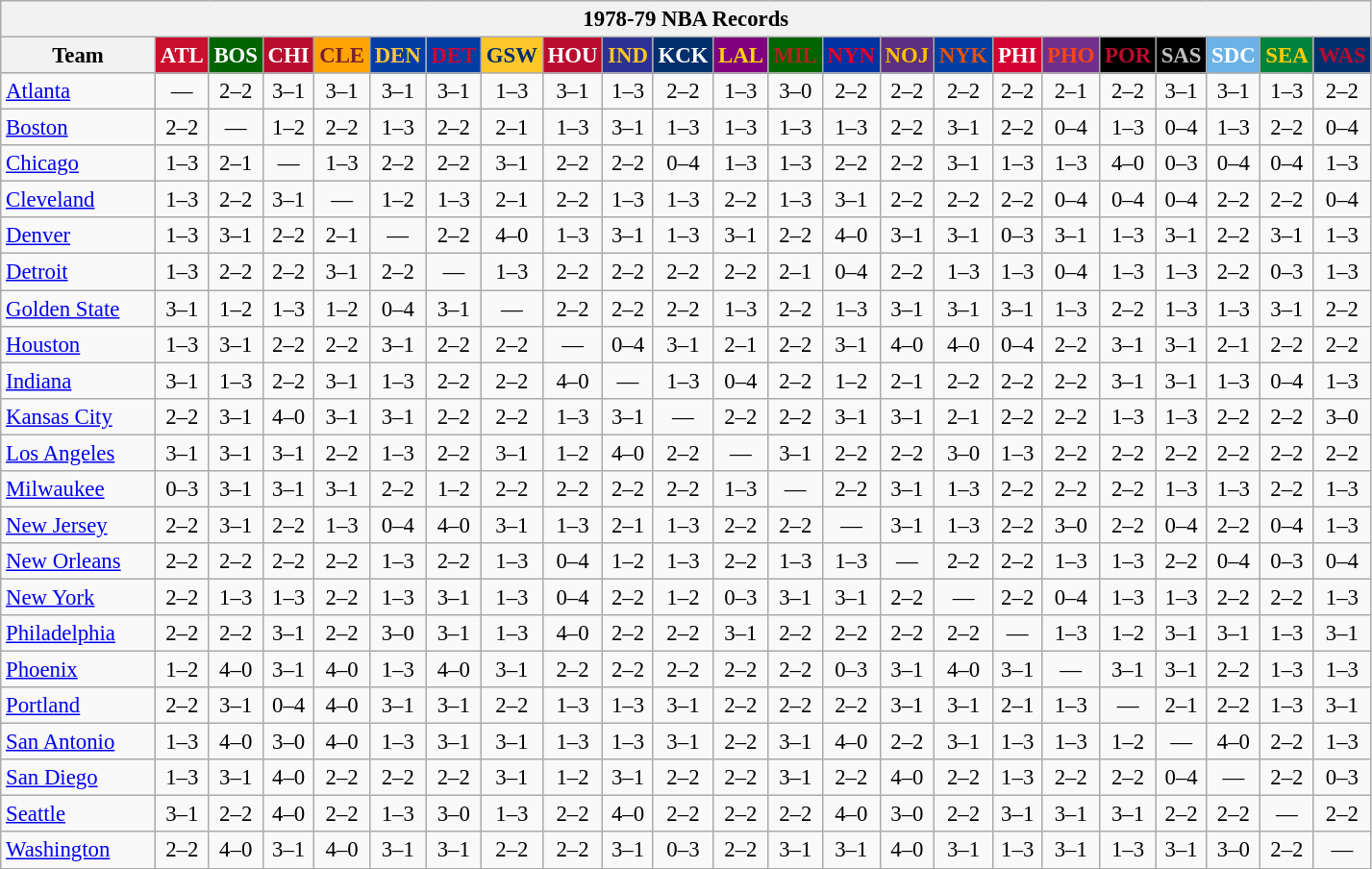<table class="wikitable" style="font-size:95%; text-align:center;">
<tr>
<th colspan=23>1978-79 NBA Records</th>
</tr>
<tr>
<th width=100>Team</th>
<th style="background:#C90F2E;color:#FFFFFF;width=35">ATL</th>
<th style="background:#006400;color:#FFFFFF;width=35">BOS</th>
<th style="background:#BA0C2F;color:#FFFFFF;width=35">CHI</th>
<th style="background:#FFA402;color:#77222F;width=35">CLE</th>
<th style="background:#003EA4;color:#FDC835;width=35">DEN</th>
<th style="background:#003EA4;color:#D50032;width=35">DET</th>
<th style="background:#FFC62C;color:#012F6B;width=35">GSW</th>
<th style="background:#BA0C2F;color:#FFFFFF;width=35">HOU</th>
<th style="background:#2C3294;color:#FCC624;width=35">IND</th>
<th style="background:#012F6B;color:#FFFFFF;width=35">KCK</th>
<th style="background:#800080;color:#FFD700;width=35">LAL</th>
<th style="background:#006400;color:#B22222;width=35">MIL</th>
<th style="background:#0032A1;color:#E5002B;width=35">NYN</th>
<th style="background:#5C2F83;color:#FCC200;width=35">NOJ</th>
<th style="background:#003EA4;color:#E35208;width=35">NYK</th>
<th style="background:#D40032;color:#FFFFFF;width=35">PHI</th>
<th style="background:#702F8B;color:#FA4417;width=35">PHO</th>
<th style="background:#000000;color:#BA0C2F;width=35">POR</th>
<th style="background:#000000;color:#C0C0C0;width=35">SAS</th>
<th style="background:#6BB3E6;color:#FFFFFF;width=35">SDC</th>
<th style="background:#00843D;color:#FFCD01;width=35">SEA</th>
<th style="background:#012F6D;color:#BA0C2F;width=35">WAS</th>
</tr>
<tr>
<td style="text-align:left;"><a href='#'>Atlanta</a></td>
<td>—</td>
<td>2–2</td>
<td>3–1</td>
<td>3–1</td>
<td>3–1</td>
<td>3–1</td>
<td>1–3</td>
<td>3–1</td>
<td>1–3</td>
<td>2–2</td>
<td>1–3</td>
<td>3–0</td>
<td>2–2</td>
<td>2–2</td>
<td>2–2</td>
<td>2–2</td>
<td>2–1</td>
<td>2–2</td>
<td>3–1</td>
<td>3–1</td>
<td>1–3</td>
<td>2–2</td>
</tr>
<tr>
<td style="text-align:left;"><a href='#'>Boston</a></td>
<td>2–2</td>
<td>—</td>
<td>1–2</td>
<td>2–2</td>
<td>1–3</td>
<td>2–2</td>
<td>2–1</td>
<td>1–3</td>
<td>3–1</td>
<td>1–3</td>
<td>1–3</td>
<td>1–3</td>
<td>1–3</td>
<td>2–2</td>
<td>3–1</td>
<td>2–2</td>
<td>0–4</td>
<td>1–3</td>
<td>0–4</td>
<td>1–3</td>
<td>2–2</td>
<td>0–4</td>
</tr>
<tr>
<td style="text-align:left;"><a href='#'>Chicago</a></td>
<td>1–3</td>
<td>2–1</td>
<td>—</td>
<td>1–3</td>
<td>2–2</td>
<td>2–2</td>
<td>3–1</td>
<td>2–2</td>
<td>2–2</td>
<td>0–4</td>
<td>1–3</td>
<td>1–3</td>
<td>2–2</td>
<td>2–2</td>
<td>3–1</td>
<td>1–3</td>
<td>1–3</td>
<td>4–0</td>
<td>0–3</td>
<td>0–4</td>
<td>0–4</td>
<td>1–3</td>
</tr>
<tr>
<td style="text-align:left;"><a href='#'>Cleveland</a></td>
<td>1–3</td>
<td>2–2</td>
<td>3–1</td>
<td>—</td>
<td>1–2</td>
<td>1–3</td>
<td>2–1</td>
<td>2–2</td>
<td>1–3</td>
<td>1–3</td>
<td>2–2</td>
<td>1–3</td>
<td>3–1</td>
<td>2–2</td>
<td>2–2</td>
<td>2–2</td>
<td>0–4</td>
<td>0–4</td>
<td>0–4</td>
<td>2–2</td>
<td>2–2</td>
<td>0–4</td>
</tr>
<tr>
<td style="text-align:left;"><a href='#'>Denver</a></td>
<td>1–3</td>
<td>3–1</td>
<td>2–2</td>
<td>2–1</td>
<td>—</td>
<td>2–2</td>
<td>4–0</td>
<td>1–3</td>
<td>3–1</td>
<td>1–3</td>
<td>3–1</td>
<td>2–2</td>
<td>4–0</td>
<td>3–1</td>
<td>3–1</td>
<td>0–3</td>
<td>3–1</td>
<td>1–3</td>
<td>3–1</td>
<td>2–2</td>
<td>3–1</td>
<td>1–3</td>
</tr>
<tr>
<td style="text-align:left;"><a href='#'>Detroit</a></td>
<td>1–3</td>
<td>2–2</td>
<td>2–2</td>
<td>3–1</td>
<td>2–2</td>
<td>—</td>
<td>1–3</td>
<td>2–2</td>
<td>2–2</td>
<td>2–2</td>
<td>2–2</td>
<td>2–1</td>
<td>0–4</td>
<td>2–2</td>
<td>1–3</td>
<td>1–3</td>
<td>0–4</td>
<td>1–3</td>
<td>1–3</td>
<td>2–2</td>
<td>0–3</td>
<td>1–3</td>
</tr>
<tr>
<td style="text-align:left;"><a href='#'>Golden State</a></td>
<td>3–1</td>
<td>1–2</td>
<td>1–3</td>
<td>1–2</td>
<td>0–4</td>
<td>3–1</td>
<td>—</td>
<td>2–2</td>
<td>2–2</td>
<td>2–2</td>
<td>1–3</td>
<td>2–2</td>
<td>1–3</td>
<td>3–1</td>
<td>3–1</td>
<td>3–1</td>
<td>1–3</td>
<td>2–2</td>
<td>1–3</td>
<td>1–3</td>
<td>3–1</td>
<td>2–2</td>
</tr>
<tr>
<td style="text-align:left;"><a href='#'>Houston</a></td>
<td>1–3</td>
<td>3–1</td>
<td>2–2</td>
<td>2–2</td>
<td>3–1</td>
<td>2–2</td>
<td>2–2</td>
<td>—</td>
<td>0–4</td>
<td>3–1</td>
<td>2–1</td>
<td>2–2</td>
<td>3–1</td>
<td>4–0</td>
<td>4–0</td>
<td>0–4</td>
<td>2–2</td>
<td>3–1</td>
<td>3–1</td>
<td>2–1</td>
<td>2–2</td>
<td>2–2</td>
</tr>
<tr>
<td style="text-align:left;"><a href='#'>Indiana</a></td>
<td>3–1</td>
<td>1–3</td>
<td>2–2</td>
<td>3–1</td>
<td>1–3</td>
<td>2–2</td>
<td>2–2</td>
<td>4–0</td>
<td>—</td>
<td>1–3</td>
<td>0–4</td>
<td>2–2</td>
<td>1–2</td>
<td>2–1</td>
<td>2–2</td>
<td>2–2</td>
<td>2–2</td>
<td>3–1</td>
<td>3–1</td>
<td>1–3</td>
<td>0–4</td>
<td>1–3</td>
</tr>
<tr>
<td style="text-align:left;"><a href='#'>Kansas City</a></td>
<td>2–2</td>
<td>3–1</td>
<td>4–0</td>
<td>3–1</td>
<td>3–1</td>
<td>2–2</td>
<td>2–2</td>
<td>1–3</td>
<td>3–1</td>
<td>—</td>
<td>2–2</td>
<td>2–2</td>
<td>3–1</td>
<td>3–1</td>
<td>2–1</td>
<td>2–2</td>
<td>2–2</td>
<td>1–3</td>
<td>1–3</td>
<td>2–2</td>
<td>2–2</td>
<td>3–0</td>
</tr>
<tr>
<td style="text-align:left;"><a href='#'>Los Angeles</a></td>
<td>3–1</td>
<td>3–1</td>
<td>3–1</td>
<td>2–2</td>
<td>1–3</td>
<td>2–2</td>
<td>3–1</td>
<td>1–2</td>
<td>4–0</td>
<td>2–2</td>
<td>—</td>
<td>3–1</td>
<td>2–2</td>
<td>2–2</td>
<td>3–0</td>
<td>1–3</td>
<td>2–2</td>
<td>2–2</td>
<td>2–2</td>
<td>2–2</td>
<td>2–2</td>
<td>2–2</td>
</tr>
<tr>
<td style="text-align:left;"><a href='#'>Milwaukee</a></td>
<td>0–3</td>
<td>3–1</td>
<td>3–1</td>
<td>3–1</td>
<td>2–2</td>
<td>1–2</td>
<td>2–2</td>
<td>2–2</td>
<td>2–2</td>
<td>2–2</td>
<td>1–3</td>
<td>—</td>
<td>2–2</td>
<td>3–1</td>
<td>1–3</td>
<td>2–2</td>
<td>2–2</td>
<td>2–2</td>
<td>1–3</td>
<td>1–3</td>
<td>2–2</td>
<td>1–3</td>
</tr>
<tr>
<td style="text-align:left;"><a href='#'>New Jersey</a></td>
<td>2–2</td>
<td>3–1</td>
<td>2–2</td>
<td>1–3</td>
<td>0–4</td>
<td>4–0</td>
<td>3–1</td>
<td>1–3</td>
<td>2–1</td>
<td>1–3</td>
<td>2–2</td>
<td>2–2</td>
<td>—</td>
<td>3–1</td>
<td>1–3</td>
<td>2–2</td>
<td>3–0</td>
<td>2–2</td>
<td>0–4</td>
<td>2–2</td>
<td>0–4</td>
<td>1–3</td>
</tr>
<tr>
<td style="text-align:left;"><a href='#'>New Orleans</a></td>
<td>2–2</td>
<td>2–2</td>
<td>2–2</td>
<td>2–2</td>
<td>1–3</td>
<td>2–2</td>
<td>1–3</td>
<td>0–4</td>
<td>1–2</td>
<td>1–3</td>
<td>2–2</td>
<td>1–3</td>
<td>1–3</td>
<td>—</td>
<td>2–2</td>
<td>2–2</td>
<td>1–3</td>
<td>1–3</td>
<td>2–2</td>
<td>0–4</td>
<td>0–3</td>
<td>0–4</td>
</tr>
<tr>
<td style="text-align:left;"><a href='#'>New York</a></td>
<td>2–2</td>
<td>1–3</td>
<td>1–3</td>
<td>2–2</td>
<td>1–3</td>
<td>3–1</td>
<td>1–3</td>
<td>0–4</td>
<td>2–2</td>
<td>1–2</td>
<td>0–3</td>
<td>3–1</td>
<td>3–1</td>
<td>2–2</td>
<td>—</td>
<td>2–2</td>
<td>0–4</td>
<td>1–3</td>
<td>1–3</td>
<td>2–2</td>
<td>2–2</td>
<td>1–3</td>
</tr>
<tr>
<td style="text-align:left;"><a href='#'>Philadelphia</a></td>
<td>2–2</td>
<td>2–2</td>
<td>3–1</td>
<td>2–2</td>
<td>3–0</td>
<td>3–1</td>
<td>1–3</td>
<td>4–0</td>
<td>2–2</td>
<td>2–2</td>
<td>3–1</td>
<td>2–2</td>
<td>2–2</td>
<td>2–2</td>
<td>2–2</td>
<td>—</td>
<td>1–3</td>
<td>1–2</td>
<td>3–1</td>
<td>3–1</td>
<td>1–3</td>
<td>3–1</td>
</tr>
<tr>
<td style="text-align:left;"><a href='#'>Phoenix</a></td>
<td>1–2</td>
<td>4–0</td>
<td>3–1</td>
<td>4–0</td>
<td>1–3</td>
<td>4–0</td>
<td>3–1</td>
<td>2–2</td>
<td>2–2</td>
<td>2–2</td>
<td>2–2</td>
<td>2–2</td>
<td>0–3</td>
<td>3–1</td>
<td>4–0</td>
<td>3–1</td>
<td>—</td>
<td>3–1</td>
<td>3–1</td>
<td>2–2</td>
<td>1–3</td>
<td>1–3</td>
</tr>
<tr>
<td style="text-align:left;"><a href='#'>Portland</a></td>
<td>2–2</td>
<td>3–1</td>
<td>0–4</td>
<td>4–0</td>
<td>3–1</td>
<td>3–1</td>
<td>2–2</td>
<td>1–3</td>
<td>1–3</td>
<td>3–1</td>
<td>2–2</td>
<td>2–2</td>
<td>2–2</td>
<td>3–1</td>
<td>3–1</td>
<td>2–1</td>
<td>1–3</td>
<td>—</td>
<td>2–1</td>
<td>2–2</td>
<td>1–3</td>
<td>3–1</td>
</tr>
<tr>
<td style="text-align:left;"><a href='#'>San Antonio</a></td>
<td>1–3</td>
<td>4–0</td>
<td>3–0</td>
<td>4–0</td>
<td>1–3</td>
<td>3–1</td>
<td>3–1</td>
<td>1–3</td>
<td>1–3</td>
<td>3–1</td>
<td>2–2</td>
<td>3–1</td>
<td>4–0</td>
<td>2–2</td>
<td>3–1</td>
<td>1–3</td>
<td>1–3</td>
<td>1–2</td>
<td>—</td>
<td>4–0</td>
<td>2–2</td>
<td>1–3</td>
</tr>
<tr>
<td style="text-align:left;"><a href='#'>San Diego</a></td>
<td>1–3</td>
<td>3–1</td>
<td>4–0</td>
<td>2–2</td>
<td>2–2</td>
<td>2–2</td>
<td>3–1</td>
<td>1–2</td>
<td>3–1</td>
<td>2–2</td>
<td>2–2</td>
<td>3–1</td>
<td>2–2</td>
<td>4–0</td>
<td>2–2</td>
<td>1–3</td>
<td>2–2</td>
<td>2–2</td>
<td>0–4</td>
<td>—</td>
<td>2–2</td>
<td>0–3</td>
</tr>
<tr>
<td style="text-align:left;"><a href='#'>Seattle</a></td>
<td>3–1</td>
<td>2–2</td>
<td>4–0</td>
<td>2–2</td>
<td>1–3</td>
<td>3–0</td>
<td>1–3</td>
<td>2–2</td>
<td>4–0</td>
<td>2–2</td>
<td>2–2</td>
<td>2–2</td>
<td>4–0</td>
<td>3–0</td>
<td>2–2</td>
<td>3–1</td>
<td>3–1</td>
<td>3–1</td>
<td>2–2</td>
<td>2–2</td>
<td>—</td>
<td>2–2</td>
</tr>
<tr>
<td style="text-align:left;"><a href='#'>Washington</a></td>
<td>2–2</td>
<td>4–0</td>
<td>3–1</td>
<td>4–0</td>
<td>3–1</td>
<td>3–1</td>
<td>2–2</td>
<td>2–2</td>
<td>3–1</td>
<td>0–3</td>
<td>2–2</td>
<td>3–1</td>
<td>3–1</td>
<td>4–0</td>
<td>3–1</td>
<td>1–3</td>
<td>3–1</td>
<td>1–3</td>
<td>3–1</td>
<td>3–0</td>
<td>2–2</td>
<td>—</td>
</tr>
</table>
